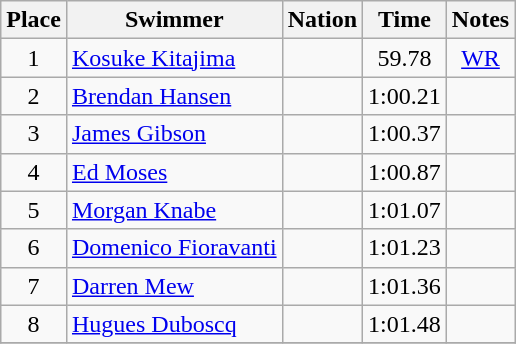<table class="wikitable sortable" style="text-align:center">
<tr>
<th>Place</th>
<th>Swimmer</th>
<th>Nation</th>
<th>Time</th>
<th>Notes</th>
</tr>
<tr>
<td>1</td>
<td align=left><a href='#'>Kosuke Kitajima</a></td>
<td align=left></td>
<td>59.78</td>
<td><a href='#'>WR</a></td>
</tr>
<tr>
<td>2</td>
<td align=left><a href='#'>Brendan Hansen</a></td>
<td align=left></td>
<td>1:00.21</td>
<td></td>
</tr>
<tr>
<td>3</td>
<td align=left><a href='#'>James Gibson</a></td>
<td align=left></td>
<td>1:00.37</td>
<td></td>
</tr>
<tr>
<td>4</td>
<td align=left><a href='#'>Ed Moses</a></td>
<td align=left></td>
<td>1:00.87</td>
<td></td>
</tr>
<tr>
<td>5</td>
<td align=left><a href='#'>Morgan Knabe</a></td>
<td align=left></td>
<td>1:01.07</td>
<td></td>
</tr>
<tr>
<td>6</td>
<td align=left><a href='#'>Domenico Fioravanti</a></td>
<td align=left></td>
<td>1:01.23</td>
<td></td>
</tr>
<tr>
<td>7</td>
<td align=left><a href='#'>Darren Mew</a></td>
<td align=left></td>
<td>1:01.36</td>
<td></td>
</tr>
<tr>
<td>8</td>
<td align=left><a href='#'>Hugues Duboscq</a></td>
<td align=left></td>
<td>1:01.48</td>
<td></td>
</tr>
<tr>
</tr>
</table>
